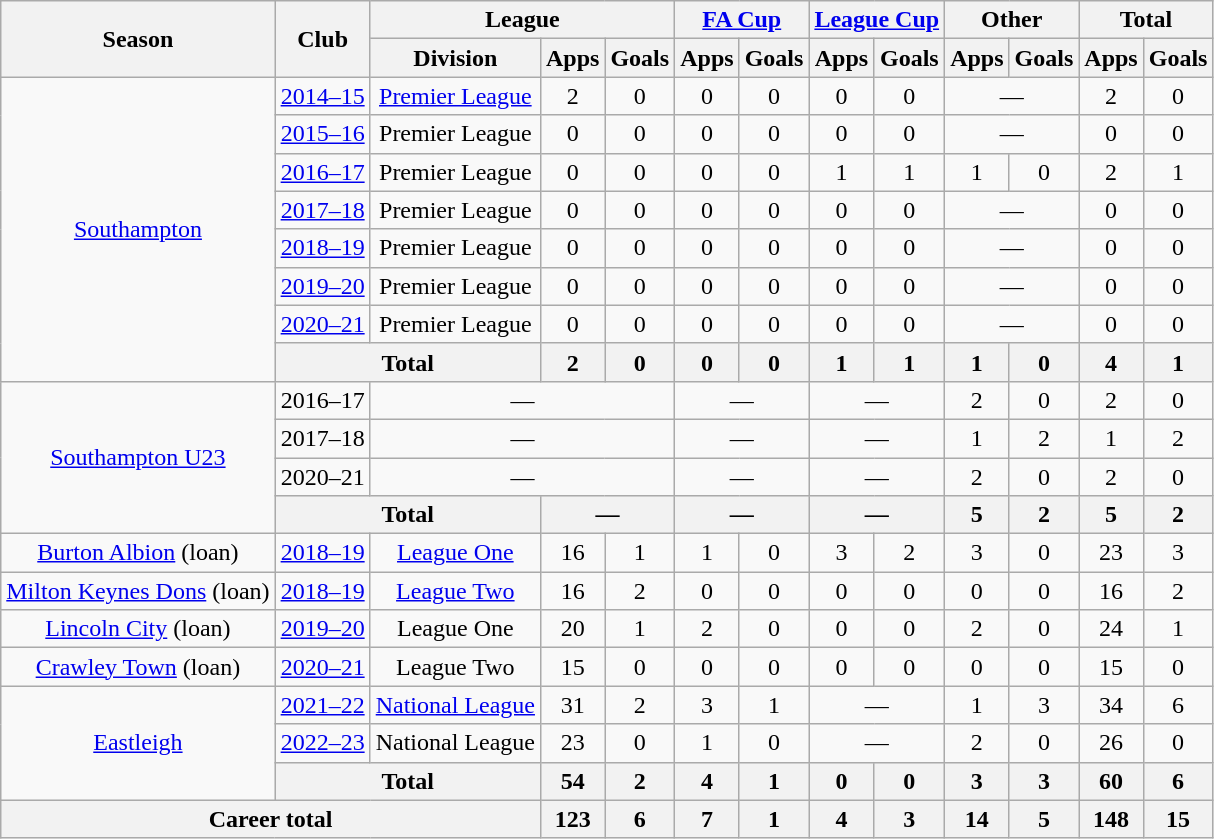<table class="wikitable" style="text-align:center">
<tr>
<th rowspan="2">Season</th>
<th rowspan="2">Club</th>
<th colspan="3">League</th>
<th colspan="2"><a href='#'>FA Cup</a></th>
<th colspan="2"><a href='#'>League Cup</a></th>
<th colspan="2">Other</th>
<th colspan="2">Total</th>
</tr>
<tr>
<th>Division</th>
<th>Apps</th>
<th>Goals</th>
<th>Apps</th>
<th>Goals</th>
<th>Apps</th>
<th>Goals</th>
<th>Apps</th>
<th>Goals</th>
<th>Apps</th>
<th>Goals</th>
</tr>
<tr>
<td rowspan="8"><a href='#'>Southampton</a></td>
<td><a href='#'>2014–15</a></td>
<td><a href='#'>Premier League</a></td>
<td>2</td>
<td>0</td>
<td>0</td>
<td>0</td>
<td>0</td>
<td>0</td>
<td colspan="2">—</td>
<td>2</td>
<td>0</td>
</tr>
<tr>
<td><a href='#'>2015–16</a></td>
<td>Premier League</td>
<td>0</td>
<td>0</td>
<td>0</td>
<td>0</td>
<td>0</td>
<td>0</td>
<td colspan="2">—</td>
<td>0</td>
<td>0</td>
</tr>
<tr>
<td><a href='#'>2016–17</a></td>
<td>Premier League</td>
<td>0</td>
<td>0</td>
<td>0</td>
<td>0</td>
<td>1</td>
<td>1</td>
<td>1</td>
<td>0</td>
<td>2</td>
<td>1</td>
</tr>
<tr>
<td><a href='#'>2017–18</a></td>
<td>Premier League</td>
<td>0</td>
<td>0</td>
<td>0</td>
<td>0</td>
<td>0</td>
<td>0</td>
<td colspan="2">—</td>
<td>0</td>
<td>0</td>
</tr>
<tr>
<td><a href='#'>2018–19</a></td>
<td>Premier League</td>
<td>0</td>
<td>0</td>
<td>0</td>
<td>0</td>
<td>0</td>
<td>0</td>
<td colspan="2">—</td>
<td>0</td>
<td>0</td>
</tr>
<tr>
<td><a href='#'>2019–20</a></td>
<td>Premier League</td>
<td>0</td>
<td>0</td>
<td>0</td>
<td>0</td>
<td>0</td>
<td>0</td>
<td colspan="2">—</td>
<td>0</td>
<td>0</td>
</tr>
<tr>
<td><a href='#'>2020–21</a></td>
<td>Premier League</td>
<td>0</td>
<td>0</td>
<td>0</td>
<td>0</td>
<td>0</td>
<td>0</td>
<td colspan="2">—</td>
<td>0</td>
<td>0</td>
</tr>
<tr>
<th colspan="2">Total</th>
<th>2</th>
<th>0</th>
<th>0</th>
<th>0</th>
<th>1</th>
<th>1</th>
<th>1</th>
<th>0</th>
<th>4</th>
<th>1</th>
</tr>
<tr>
<td rowspan="4"><a href='#'>Southampton U23</a></td>
<td>2016–17</td>
<td colspan=3>—</td>
<td colspan=2>—</td>
<td colspan=2>—</td>
<td>2</td>
<td>0</td>
<td>2</td>
<td>0</td>
</tr>
<tr>
<td>2017–18</td>
<td colspan=3>—</td>
<td colspan=2>—</td>
<td colspan=2>—</td>
<td>1</td>
<td>2</td>
<td>1</td>
<td>2</td>
</tr>
<tr>
<td>2020–21</td>
<td colspan=3>—</td>
<td colspan=2>—</td>
<td colspan=2>—</td>
<td>2</td>
<td>0</td>
<td>2</td>
<td>0</td>
</tr>
<tr>
<th colspan="2">Total</th>
<th colspan=2>—</th>
<th colspan=2>—</th>
<th colspan=2>—</th>
<th>5</th>
<th>2</th>
<th>5</th>
<th>2</th>
</tr>
<tr>
<td><a href='#'>Burton Albion</a> (loan)</td>
<td><a href='#'>2018–19</a></td>
<td><a href='#'>League One</a></td>
<td>16</td>
<td>1</td>
<td>1</td>
<td>0</td>
<td>3</td>
<td>2</td>
<td>3</td>
<td>0</td>
<td>23</td>
<td>3</td>
</tr>
<tr>
<td><a href='#'>Milton Keynes Dons</a> (loan)</td>
<td><a href='#'>2018–19</a></td>
<td><a href='#'>League Two</a></td>
<td>16</td>
<td>2</td>
<td>0</td>
<td>0</td>
<td>0</td>
<td>0</td>
<td>0</td>
<td>0</td>
<td>16</td>
<td>2</td>
</tr>
<tr>
<td><a href='#'>Lincoln City</a> (loan)</td>
<td><a href='#'>2019–20</a></td>
<td>League One</td>
<td>20</td>
<td>1</td>
<td>2</td>
<td>0</td>
<td>0</td>
<td>0</td>
<td>2</td>
<td>0</td>
<td>24</td>
<td>1</td>
</tr>
<tr>
<td><a href='#'>Crawley Town</a> (loan)</td>
<td><a href='#'>2020–21</a></td>
<td>League Two</td>
<td>15</td>
<td>0</td>
<td>0</td>
<td>0</td>
<td>0</td>
<td>0</td>
<td>0</td>
<td>0</td>
<td>15</td>
<td>0</td>
</tr>
<tr>
<td rowspan="3"><a href='#'>Eastleigh</a></td>
<td><a href='#'>2021–22</a></td>
<td><a href='#'>National League</a></td>
<td>31</td>
<td>2</td>
<td>3</td>
<td>1</td>
<td colspan=2>—</td>
<td>1</td>
<td>3</td>
<td>34</td>
<td>6</td>
</tr>
<tr>
<td><a href='#'>2022–23</a></td>
<td>National League</td>
<td>23</td>
<td>0</td>
<td>1</td>
<td>0</td>
<td colspan="2">—</td>
<td>2</td>
<td>0</td>
<td>26</td>
<td>0</td>
</tr>
<tr>
<th colspan="2">Total</th>
<th>54</th>
<th>2</th>
<th>4</th>
<th>1</th>
<th>0</th>
<th>0</th>
<th>3</th>
<th>3</th>
<th>60</th>
<th>6</th>
</tr>
<tr>
<th colspan="3">Career total</th>
<th>123</th>
<th>6</th>
<th>7</th>
<th>1</th>
<th>4</th>
<th>3</th>
<th>14</th>
<th>5</th>
<th>148</th>
<th>15</th>
</tr>
</table>
